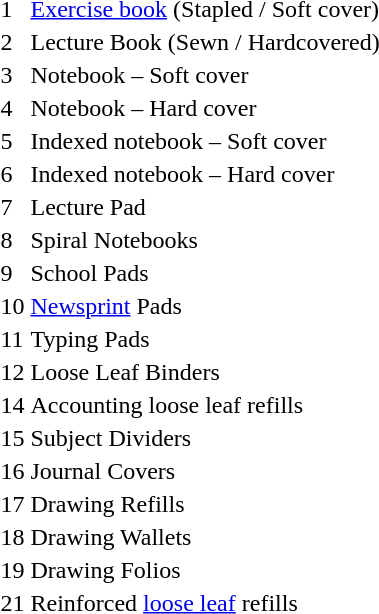<table>
<tr>
<td>1</td>
<td><a href='#'>Exercise book</a> (Stapled / Soft cover)</td>
</tr>
<tr>
<td>2</td>
<td>Lecture Book (Sewn / Hardcovered)</td>
</tr>
<tr>
<td>3</td>
<td>Notebook – Soft cover</td>
</tr>
<tr>
<td>4</td>
<td>Notebook – Hard cover</td>
</tr>
<tr>
<td>5</td>
<td>Indexed notebook – Soft cover</td>
</tr>
<tr>
<td>6</td>
<td>Indexed notebook – Hard cover</td>
</tr>
<tr>
<td>7</td>
<td>Lecture Pad</td>
</tr>
<tr>
<td>8</td>
<td>Spiral Notebooks</td>
</tr>
<tr>
<td>9</td>
<td>School Pads</td>
</tr>
<tr>
<td>10</td>
<td><a href='#'>Newsprint</a> Pads</td>
</tr>
<tr>
<td>11</td>
<td>Typing Pads</td>
</tr>
<tr>
<td>12</td>
<td>Loose Leaf Binders</td>
</tr>
<tr>
<td>14</td>
<td>Accounting loose leaf refills</td>
</tr>
<tr>
<td>15</td>
<td>Subject Dividers</td>
</tr>
<tr>
<td>16</td>
<td>Journal Covers</td>
</tr>
<tr>
<td>17</td>
<td>Drawing Refills</td>
</tr>
<tr>
<td>18</td>
<td>Drawing Wallets</td>
</tr>
<tr>
<td>19</td>
<td>Drawing Folios</td>
</tr>
<tr>
<td>21</td>
<td>Reinforced <a href='#'>loose leaf</a> refills</td>
</tr>
</table>
